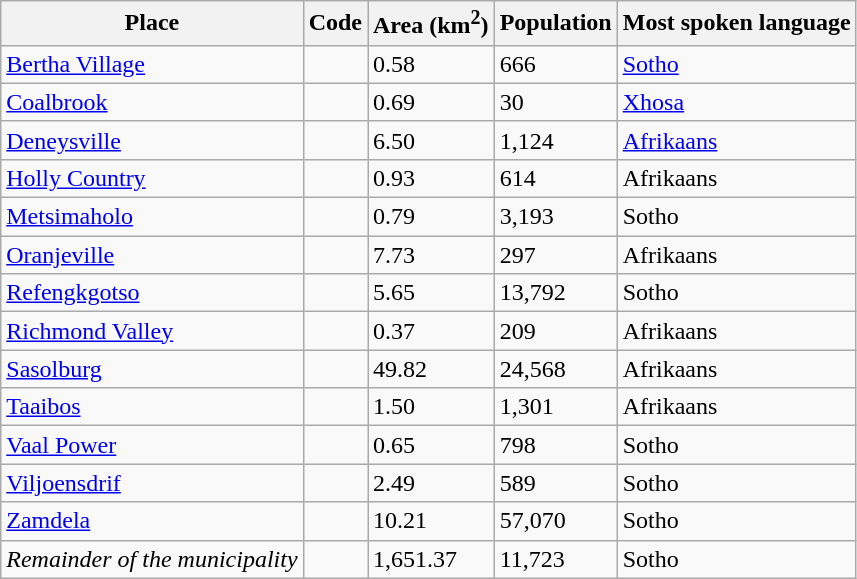<table class="wikitable sortable">
<tr>
<th>Place</th>
<th>Code</th>
<th>Area (km<sup>2</sup>)</th>
<th>Population</th>
<th>Most spoken language</th>
</tr>
<tr>
<td><a href='#'>Bertha Village</a></td>
<td></td>
<td>0.58</td>
<td>666</td>
<td><a href='#'>Sotho</a></td>
</tr>
<tr>
<td><a href='#'>Coalbrook</a></td>
<td></td>
<td>0.69</td>
<td>30</td>
<td><a href='#'>Xhosa</a></td>
</tr>
<tr>
<td><a href='#'>Deneysville</a></td>
<td></td>
<td>6.50</td>
<td>1,124</td>
<td><a href='#'>Afrikaans</a></td>
</tr>
<tr>
<td><a href='#'>Holly Country</a></td>
<td></td>
<td>0.93</td>
<td>614</td>
<td>Afrikaans</td>
</tr>
<tr>
<td><a href='#'>Metsimaholo</a></td>
<td></td>
<td>0.79</td>
<td>3,193</td>
<td>Sotho</td>
</tr>
<tr>
<td><a href='#'>Oranjeville</a></td>
<td></td>
<td>7.73</td>
<td>297</td>
<td>Afrikaans</td>
</tr>
<tr>
<td><a href='#'>Refengkgotso</a></td>
<td></td>
<td>5.65</td>
<td>13,792</td>
<td>Sotho</td>
</tr>
<tr>
<td><a href='#'>Richmond Valley</a></td>
<td></td>
<td>0.37</td>
<td>209</td>
<td>Afrikaans</td>
</tr>
<tr>
<td><a href='#'>Sasolburg</a></td>
<td></td>
<td>49.82</td>
<td>24,568</td>
<td>Afrikaans</td>
</tr>
<tr>
<td><a href='#'>Taaibos</a></td>
<td></td>
<td>1.50</td>
<td>1,301</td>
<td>Afrikaans</td>
</tr>
<tr>
<td><a href='#'>Vaal Power</a></td>
<td></td>
<td>0.65</td>
<td>798</td>
<td>Sotho</td>
</tr>
<tr>
<td><a href='#'>Viljoensdrif</a></td>
<td></td>
<td>2.49</td>
<td>589</td>
<td>Sotho</td>
</tr>
<tr>
<td><a href='#'>Zamdela</a></td>
<td></td>
<td>10.21</td>
<td>57,070</td>
<td>Sotho</td>
</tr>
<tr>
<td><em>Remainder of the municipality</em></td>
<td></td>
<td>1,651.37</td>
<td>11,723</td>
<td>Sotho</td>
</tr>
</table>
